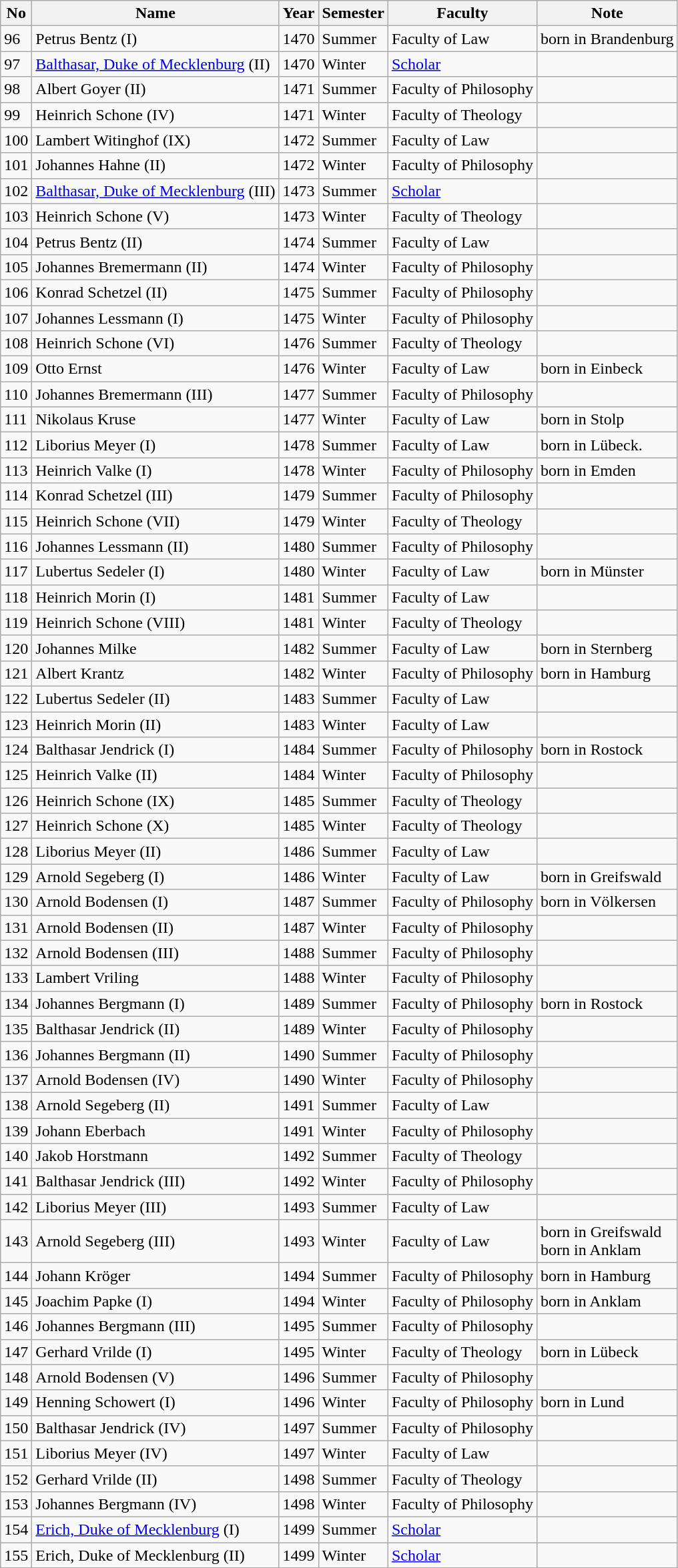<table class="wikitable">
<tr>
<th bgcolor="silver">No</th>
<th bgcolor="silver">Name</th>
<th bgcolor="silver">Year</th>
<th bgcolor="silver">Semester</th>
<th bgcolor="silver">Faculty</th>
<th bgcolor="silver">Note</th>
</tr>
<tr>
<td>96</td>
<td>Petrus Bentz (I)<br></td>
<td>1470</td>
<td>Summer</td>
<td>Faculty of Law</td>
<td>born in Brandenburg</td>
</tr>
<tr>
<td>97</td>
<td><a href='#'>Balthasar, Duke of Mecklenburg</a> (II)</td>
<td>1470</td>
<td>Winter</td>
<td><a href='#'>Scholar</a></td>
<td></td>
</tr>
<tr>
<td>98</td>
<td>Albert Goyer (II)<br></td>
<td>1471</td>
<td>Summer</td>
<td>Faculty of Philosophy</td>
<td></td>
</tr>
<tr>
<td>99</td>
<td>Heinrich Schone (IV)</td>
<td>1471</td>
<td>Winter</td>
<td>Faculty of Theology</td>
<td></td>
</tr>
<tr>
<td>100</td>
<td>Lambert Witinghof (IX)<br></td>
<td>1472</td>
<td>Summer</td>
<td>Faculty of Law</td>
<td></td>
</tr>
<tr>
<td>101</td>
<td>Johannes Hahne (II)</td>
<td>1472</td>
<td>Winter</td>
<td>Faculty of Philosophy</td>
<td></td>
</tr>
<tr>
<td>102</td>
<td><a href='#'>Balthasar, Duke of Mecklenburg</a> (III)</td>
<td>1473</td>
<td>Summer</td>
<td><a href='#'>Scholar</a></td>
<td></td>
</tr>
<tr>
<td>103</td>
<td>Heinrich Schone (V)</td>
<td>1473</td>
<td>Winter</td>
<td>Faculty of Theology</td>
<td></td>
</tr>
<tr>
<td>104</td>
<td>Petrus Bentz (II)<br></td>
<td>1474</td>
<td>Summer</td>
<td>Faculty of Law</td>
<td></td>
</tr>
<tr>
<td>105</td>
<td>Johannes Bremermann (II)</td>
<td>1474</td>
<td>Winter</td>
<td>Faculty of Philosophy</td>
<td></td>
</tr>
<tr>
<td>106</td>
<td>Konrad Schetzel (II)</td>
<td>1475</td>
<td>Summer</td>
<td>Faculty of Philosophy</td>
<td></td>
</tr>
<tr>
<td>107</td>
<td>Johannes Lessmann (I)</td>
<td>1475</td>
<td>Winter</td>
<td>Faculty of Philosophy</td>
<td></td>
</tr>
<tr>
<td>108</td>
<td>Heinrich Schone (VI)</td>
<td>1476</td>
<td>Summer</td>
<td>Faculty of Theology</td>
<td></td>
</tr>
<tr>
<td>109</td>
<td>Otto Ernst</td>
<td>1476</td>
<td>Winter</td>
<td>Faculty of Law</td>
<td>born in Einbeck</td>
</tr>
<tr>
<td>110</td>
<td>Johannes Bremermann (III)</td>
<td>1477</td>
<td>Summer</td>
<td>Faculty of Philosophy</td>
<td></td>
</tr>
<tr>
<td>111</td>
<td>Nikolaus Kruse</td>
<td>1477</td>
<td>Winter</td>
<td>Faculty of Law</td>
<td>born in Stolp</td>
</tr>
<tr>
<td>112</td>
<td>Liborius Meyer (I)</td>
<td>1478</td>
<td>Summer</td>
<td>Faculty of Law</td>
<td>born in Lübeck.</td>
</tr>
<tr>
<td>113</td>
<td>Heinrich Valke (I)</td>
<td>1478</td>
<td>Winter</td>
<td>Faculty of Philosophy</td>
<td>born in Emden</td>
</tr>
<tr>
<td>114</td>
<td>Konrad Schetzel (III)</td>
<td>1479</td>
<td>Summer</td>
<td>Faculty of Philosophy</td>
<td></td>
</tr>
<tr>
<td>115</td>
<td>Heinrich Schone (VII)</td>
<td>1479</td>
<td>Winter</td>
<td>Faculty of Theology</td>
<td></td>
</tr>
<tr>
<td>116</td>
<td>Johannes Lessmann (II)<br></td>
<td>1480</td>
<td>Summer</td>
<td>Faculty of Philosophy</td>
<td></td>
</tr>
<tr>
<td>117</td>
<td>Lubertus Sedeler (I)</td>
<td>1480</td>
<td>Winter</td>
<td>Faculty of Law</td>
<td>born in Münster</td>
</tr>
<tr>
<td>118</td>
<td>Heinrich Morin (I)</td>
<td>1481</td>
<td>Summer</td>
<td>Faculty of Law</td>
<td></td>
</tr>
<tr>
<td>119</td>
<td>Heinrich Schone (VIII)</td>
<td>1481</td>
<td>Winter</td>
<td>Faculty of Theology</td>
<td></td>
</tr>
<tr>
<td>120</td>
<td>Johannes Milke</td>
<td>1482</td>
<td>Summer</td>
<td>Faculty of Law</td>
<td>born in Sternberg</td>
</tr>
<tr>
<td>121</td>
<td>Albert Krantz</td>
<td>1482</td>
<td>Winter</td>
<td>Faculty of Philosophy</td>
<td>born in Hamburg</td>
</tr>
<tr>
<td>122</td>
<td>Lubertus Sedeler (II)</td>
<td>1483</td>
<td>Summer</td>
<td>Faculty of Law</td>
<td></td>
</tr>
<tr>
<td>123</td>
<td>Heinrich Morin (II)</td>
<td>1483</td>
<td>Winter</td>
<td>Faculty of Law</td>
<td></td>
</tr>
<tr>
<td>124</td>
<td>Balthasar Jendrick (I)</td>
<td>1484</td>
<td>Summer</td>
<td>Faculty of Philosophy</td>
<td>born in Rostock</td>
</tr>
<tr>
<td>125</td>
<td>Heinrich Valke (II)</td>
<td>1484</td>
<td>Winter</td>
<td>Faculty of Philosophy</td>
<td></td>
</tr>
<tr>
<td>126</td>
<td>Heinrich Schone (IX)</td>
<td>1485</td>
<td>Summer</td>
<td>Faculty of Theology</td>
<td></td>
</tr>
<tr>
<td>127</td>
<td>Heinrich Schone (X)</td>
<td>1485</td>
<td>Winter</td>
<td>Faculty of Theology</td>
<td></td>
</tr>
<tr>
<td>128</td>
<td>Liborius Meyer (II)<br></td>
<td>1486</td>
<td>Summer</td>
<td>Faculty of Law</td>
<td></td>
</tr>
<tr>
<td>129</td>
<td>Arnold Segeberg (I)<br></td>
<td>1486</td>
<td>Winter</td>
<td>Faculty of Law</td>
<td>born in Greifswald</td>
</tr>
<tr>
<td>130</td>
<td>Arnold Bodensen (I)</td>
<td>1487</td>
<td>Summer</td>
<td>Faculty of Philosophy</td>
<td>born in Völkersen</td>
</tr>
<tr>
<td>131</td>
<td>Arnold Bodensen (II)</td>
<td>1487</td>
<td>Winter</td>
<td>Faculty of Philosophy</td>
<td></td>
</tr>
<tr>
<td>132</td>
<td>Arnold Bodensen (III)<br></td>
<td>1488</td>
<td>Summer</td>
<td>Faculty of Philosophy</td>
<td></td>
</tr>
<tr>
<td>133</td>
<td>Lambert Vriling<br></td>
<td>1488</td>
<td>Winter</td>
<td>Faculty of Philosophy</td>
<td></td>
</tr>
<tr>
<td>134</td>
<td>Johannes Bergmann (I)</td>
<td>1489</td>
<td>Summer</td>
<td>Faculty of Philosophy</td>
<td>born in Rostock</td>
</tr>
<tr>
<td>135</td>
<td>Balthasar Jendrick (II)<br></td>
<td>1489</td>
<td>Winter</td>
<td>Faculty of Philosophy</td>
<td></td>
</tr>
<tr>
<td>136</td>
<td>Johannes Bergmann (II)</td>
<td>1490</td>
<td>Summer</td>
<td>Faculty of Philosophy</td>
<td></td>
</tr>
<tr>
<td>137</td>
<td>Arnold Bodensen (IV)</td>
<td>1490</td>
<td>Winter</td>
<td>Faculty of Philosophy</td>
<td></td>
</tr>
<tr>
<td>138</td>
<td>Arnold Segeberg (II)<br></td>
<td>1491</td>
<td>Summer</td>
<td>Faculty of Law</td>
<td></td>
</tr>
<tr>
<td>139</td>
<td>Johann Eberbach<br></td>
<td>1491</td>
<td>Winter</td>
<td>Faculty of Philosophy</td>
<td></td>
</tr>
<tr>
<td>140</td>
<td>Jakob Horstmann<br></td>
<td>1492</td>
<td>Summer</td>
<td>Faculty of Theology</td>
<td></td>
</tr>
<tr>
<td>141</td>
<td>Balthasar Jendrick (III)</td>
<td>1492</td>
<td>Winter</td>
<td>Faculty of Philosophy</td>
<td></td>
</tr>
<tr>
<td>142</td>
<td>Liborius Meyer (III)<br></td>
<td>1493</td>
<td>Summer</td>
<td>Faculty of Law</td>
<td></td>
</tr>
<tr>
<td>143</td>
<td>Arnold Segeberg (III)<br></td>
<td>1493</td>
<td>Winter</td>
<td>Faculty of Law</td>
<td>born in Greifswald<br>born in Anklam</td>
</tr>
<tr>
<td>144</td>
<td>Johann Kröger</td>
<td>1494</td>
<td>Summer</td>
<td>Faculty of Philosophy</td>
<td>born in Hamburg</td>
</tr>
<tr>
<td>145</td>
<td>Joachim Papke (I)</td>
<td>1494</td>
<td>Winter</td>
<td>Faculty of Philosophy</td>
<td>born in Anklam</td>
</tr>
<tr>
<td>146</td>
<td>Johannes Bergmann (III)</td>
<td>1495</td>
<td>Summer</td>
<td>Faculty of Philosophy</td>
<td></td>
</tr>
<tr>
<td>147</td>
<td>Gerhard Vrilde (I)</td>
<td>1495</td>
<td>Winter</td>
<td>Faculty of Theology</td>
<td>born in Lübeck</td>
</tr>
<tr>
<td>148</td>
<td>Arnold Bodensen (V)</td>
<td>1496</td>
<td>Summer</td>
<td>Faculty of Philosophy</td>
<td></td>
</tr>
<tr>
<td>149</td>
<td>Henning Schowert (I)</td>
<td>1496</td>
<td>Winter</td>
<td>Faculty of Philosophy</td>
<td>born in Lund</td>
</tr>
<tr>
<td>150</td>
<td>Balthasar Jendrick (IV)</td>
<td>1497</td>
<td>Summer</td>
<td>Faculty of Philosophy</td>
<td></td>
</tr>
<tr>
<td>151</td>
<td>Liborius Meyer (IV)</td>
<td>1497</td>
<td>Winter</td>
<td>Faculty of Law</td>
<td></td>
</tr>
<tr>
<td>152</td>
<td>Gerhard Vrilde (II)</td>
<td>1498</td>
<td>Summer</td>
<td>Faculty of Theology</td>
<td></td>
</tr>
<tr>
<td>153</td>
<td>Johannes Bergmann (IV)</td>
<td>1498</td>
<td>Winter</td>
<td>Faculty of Philosophy</td>
<td></td>
</tr>
<tr>
<td>154</td>
<td><a href='#'>Erich, Duke of Mecklenburg</a> (I)<br></td>
<td>1499</td>
<td>Summer</td>
<td><a href='#'>Scholar</a></td>
<td></td>
</tr>
<tr>
<td>155</td>
<td>Erich, Duke of Mecklenburg (II)<br></td>
<td>1499</td>
<td>Winter</td>
<td><a href='#'>Scholar</a></td>
<td></td>
</tr>
<tr>
</tr>
</table>
